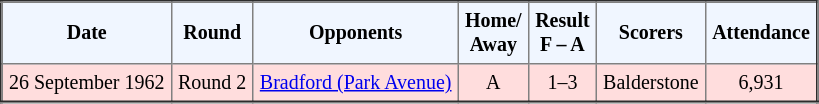<table border="2" cellpadding="4" style="border-collapse:collapse; text-align:center; font-size:smaller;">
<tr style="background:#f0f6ff;">
<th><strong>Date</strong></th>
<th><strong>Round</strong></th>
<th><strong>Opponents</strong></th>
<th><strong>Home/<br>Away</strong></th>
<th><strong>Result<br>F – A</strong></th>
<th><strong>Scorers</strong></th>
<th><strong>Attendance</strong></th>
</tr>
<tr style="background:#fdd;">
<td>26 September 1962</td>
<td>Round 2</td>
<td><a href='#'>Bradford (Park Avenue)</a></td>
<td>A</td>
<td>1–3</td>
<td>Balderstone</td>
<td>6,931</td>
</tr>
</table>
